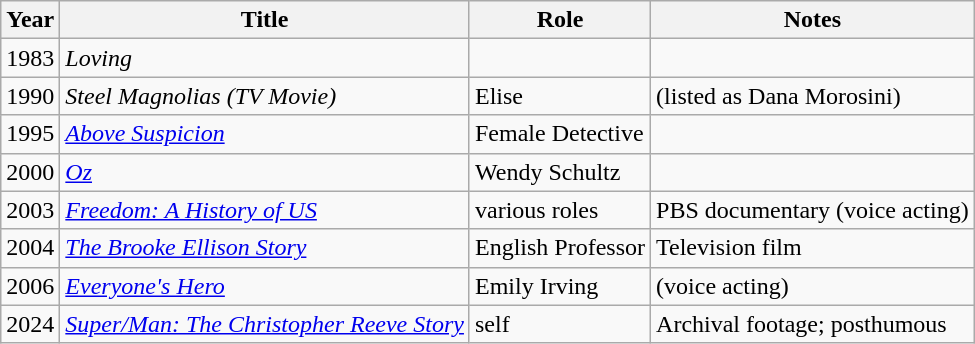<table class="wikitable sortable">
<tr>
<th>Year</th>
<th>Title</th>
<th>Role</th>
<th>Notes</th>
</tr>
<tr>
<td>1983</td>
<td><em>Loving</em></td>
<td></td>
<td></td>
</tr>
<tr>
<td>1990</td>
<td><em>Steel Magnolias (TV Movie)</em></td>
<td>Elise</td>
<td>(listed as Dana Morosini)</td>
</tr>
<tr>
<td>1995</td>
<td><em><a href='#'>Above Suspicion</a></em></td>
<td>Female Detective</td>
<td></td>
</tr>
<tr>
<td>2000</td>
<td><em><a href='#'>Oz</a></em></td>
<td>Wendy Schultz</td>
<td></td>
</tr>
<tr>
<td>2003</td>
<td><em><a href='#'>Freedom: A History of US</a></em></td>
<td>various roles</td>
<td>PBS documentary (voice acting)</td>
</tr>
<tr>
<td>2004</td>
<td><em><a href='#'>The Brooke Ellison Story</a></em></td>
<td>English Professor</td>
<td>Television film</td>
</tr>
<tr>
<td>2006</td>
<td><em><a href='#'>Everyone's Hero</a></em></td>
<td>Emily Irving</td>
<td>(voice acting)</td>
</tr>
<tr>
<td>2024</td>
<td><em><a href='#'>Super/Man: The Christopher Reeve Story</a></em></td>
<td>self</td>
<td>Archival footage; posthumous</td>
</tr>
</table>
